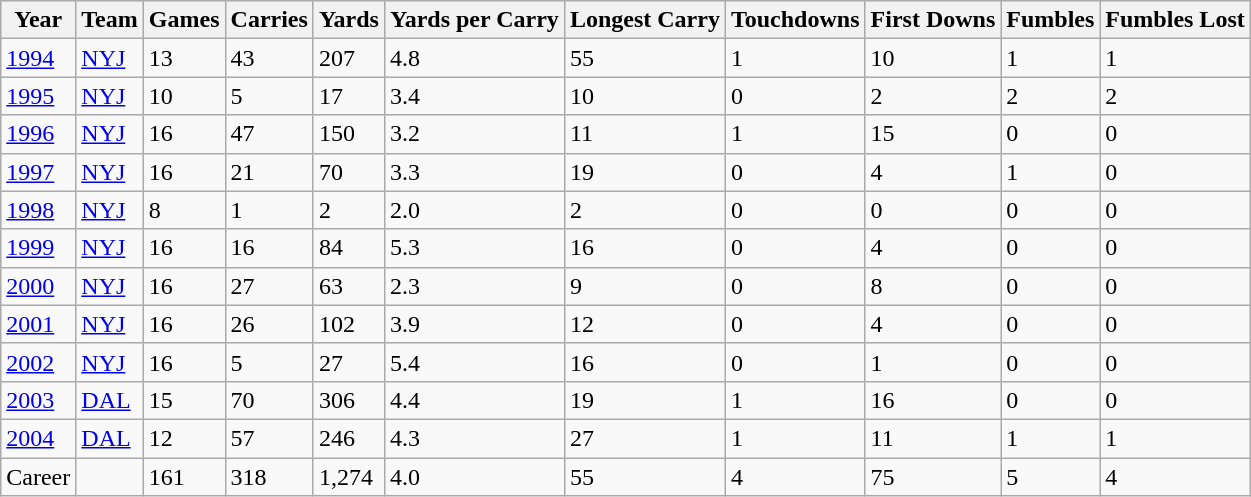<table class="wikitable">
<tr>
<th>Year</th>
<th>Team</th>
<th>Games</th>
<th>Carries</th>
<th>Yards</th>
<th>Yards per Carry</th>
<th>Longest Carry</th>
<th>Touchdowns</th>
<th>First Downs</th>
<th>Fumbles</th>
<th>Fumbles Lost</th>
</tr>
<tr>
<td><a href='#'>1994</a></td>
<td><a href='#'>NYJ</a></td>
<td>13</td>
<td>43</td>
<td>207</td>
<td>4.8</td>
<td>55</td>
<td>1</td>
<td>10</td>
<td>1</td>
<td>1</td>
</tr>
<tr>
<td><a href='#'>1995</a></td>
<td><a href='#'>NYJ</a></td>
<td>10</td>
<td>5</td>
<td>17</td>
<td>3.4</td>
<td>10</td>
<td>0</td>
<td>2</td>
<td>2</td>
<td>2</td>
</tr>
<tr>
<td><a href='#'>1996</a></td>
<td><a href='#'>NYJ</a></td>
<td>16</td>
<td>47</td>
<td>150</td>
<td>3.2</td>
<td>11</td>
<td>1</td>
<td>15</td>
<td>0</td>
<td>0</td>
</tr>
<tr>
<td><a href='#'>1997</a></td>
<td><a href='#'>NYJ</a></td>
<td>16</td>
<td>21</td>
<td>70</td>
<td>3.3</td>
<td>19</td>
<td>0</td>
<td>4</td>
<td>1</td>
<td>0</td>
</tr>
<tr>
<td><a href='#'>1998</a></td>
<td><a href='#'>NYJ</a></td>
<td>8</td>
<td>1</td>
<td>2</td>
<td>2.0</td>
<td>2</td>
<td>0</td>
<td>0</td>
<td>0</td>
<td>0</td>
</tr>
<tr>
<td><a href='#'>1999</a></td>
<td><a href='#'>NYJ</a></td>
<td>16</td>
<td>16</td>
<td>84</td>
<td>5.3</td>
<td>16</td>
<td>0</td>
<td>4</td>
<td>0</td>
<td>0</td>
</tr>
<tr>
<td><a href='#'>2000</a></td>
<td><a href='#'>NYJ</a></td>
<td>16</td>
<td>27</td>
<td>63</td>
<td>2.3</td>
<td>9</td>
<td>0</td>
<td>8</td>
<td>0</td>
<td>0</td>
</tr>
<tr>
<td><a href='#'>2001</a></td>
<td><a href='#'>NYJ</a></td>
<td>16</td>
<td>26</td>
<td>102</td>
<td>3.9</td>
<td>12</td>
<td>0</td>
<td>4</td>
<td>0</td>
<td>0</td>
</tr>
<tr>
<td><a href='#'>2002</a></td>
<td><a href='#'>NYJ</a></td>
<td>16</td>
<td>5</td>
<td>27</td>
<td>5.4</td>
<td>16</td>
<td>0</td>
<td>1</td>
<td>0</td>
<td>0</td>
</tr>
<tr>
<td><a href='#'>2003</a></td>
<td><a href='#'>DAL</a></td>
<td>15</td>
<td>70</td>
<td>306</td>
<td>4.4</td>
<td>19</td>
<td>1</td>
<td>16</td>
<td>0</td>
<td>0</td>
</tr>
<tr>
<td><a href='#'>2004</a></td>
<td><a href='#'>DAL</a></td>
<td>12</td>
<td>57</td>
<td>246</td>
<td>4.3</td>
<td>27</td>
<td>1</td>
<td>11</td>
<td>1</td>
<td>1</td>
</tr>
<tr>
<td>Career</td>
<td></td>
<td>161</td>
<td>318</td>
<td>1,274</td>
<td>4.0</td>
<td>55</td>
<td>4</td>
<td>75</td>
<td>5</td>
<td>4</td>
</tr>
</table>
